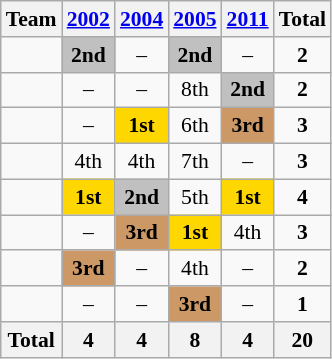<table class=wikitable style="text-align:center; font-size:90%">
<tr>
<th>Team</th>
<th><a href='#'>2002</a></th>
<th><a href='#'>2004</a></th>
<th><a href='#'>2005</a></th>
<th><a href='#'>2011</a></th>
<th>Total</th>
</tr>
<tr>
<td align=left></td>
<td bgcolor=silver><strong>2nd</strong></td>
<td>–</td>
<td bgcolor=silver><strong>2nd</strong></td>
<td>–</td>
<td><strong>2</strong></td>
</tr>
<tr>
<td align=left></td>
<td>–</td>
<td>–</td>
<td>8th</td>
<td bgcolor=silver><strong>2nd</strong></td>
<td><strong>2</strong></td>
</tr>
<tr>
<td align=left></td>
<td>–</td>
<td bgcolor=gold><strong>1st</strong></td>
<td>6th</td>
<td bgcolor=#cc9966><strong>3rd</strong></td>
<td><strong>3</strong></td>
</tr>
<tr>
<td align=left></td>
<td>4th</td>
<td>4th</td>
<td>7th</td>
<td>–</td>
<td><strong>3</strong></td>
</tr>
<tr>
<td align=left></td>
<td bgcolor=gold><strong>1st</strong></td>
<td bgcolor=silver><strong>2nd</strong></td>
<td>5th</td>
<td bgcolor=gold><strong>1st</strong></td>
<td><strong>4</strong></td>
</tr>
<tr>
<td align=left></td>
<td>–</td>
<td bgcolor=#cc9966><strong>3rd</strong></td>
<td bgcolor=gold><strong>1st</strong></td>
<td>4th</td>
<td><strong>3</strong></td>
</tr>
<tr>
<td align=left></td>
<td bgcolor=#cc9966><strong>3rd</strong></td>
<td>–</td>
<td>4th</td>
<td>–</td>
<td><strong>2</strong></td>
</tr>
<tr>
<td align=left></td>
<td>–</td>
<td>–</td>
<td bgcolor=#cc9966><strong>3rd</strong></td>
<td>–</td>
<td><strong>1</strong></td>
</tr>
<tr>
<th>Total</th>
<th>4</th>
<th>4</th>
<th>8</th>
<th>4</th>
<th>20</th>
</tr>
</table>
